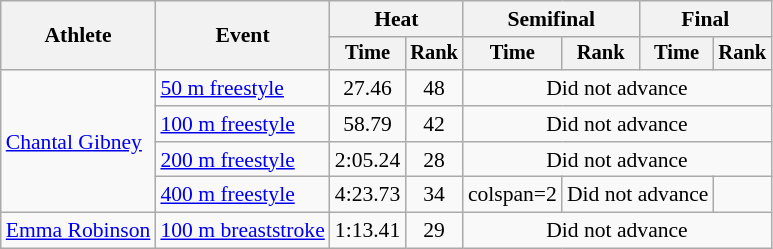<table class=wikitable style="font-size:90%;">
<tr>
<th rowspan=2>Athlete</th>
<th rowspan=2>Event</th>
<th colspan=2>Heat</th>
<th colspan=2>Semifinal</th>
<th colspan=2>Final</th>
</tr>
<tr style="font-size:95%">
<th>Time</th>
<th>Rank</th>
<th>Time</th>
<th>Rank</th>
<th>Time</th>
<th>Rank</th>
</tr>
<tr align=center>
<td rowspan=4 align=left><a href='#'>Chantal Gibney</a></td>
<td align=left><a href='#'>50 m freestyle</a></td>
<td>27.46</td>
<td>48</td>
<td colspan=4>Did not advance</td>
</tr>
<tr align=center>
<td align=left><a href='#'>100 m freestyle</a></td>
<td>58.79</td>
<td>42</td>
<td colspan=4>Did not advance</td>
</tr>
<tr align=center>
<td align=left><a href='#'>200 m freestyle</a></td>
<td>2:05.24</td>
<td>28</td>
<td colspan=4>Did not advance</td>
</tr>
<tr align=center>
<td align=left><a href='#'>400 m freestyle</a></td>
<td>4:23.73</td>
<td>34</td>
<td>colspan=2 </td>
<td colspan=2>Did not advance</td>
</tr>
<tr align=center>
<td align=left><a href='#'>Emma Robinson</a></td>
<td align=left><a href='#'>100 m breaststroke</a></td>
<td>1:13.41</td>
<td>29</td>
<td colspan=4>Did not advance</td>
</tr>
</table>
